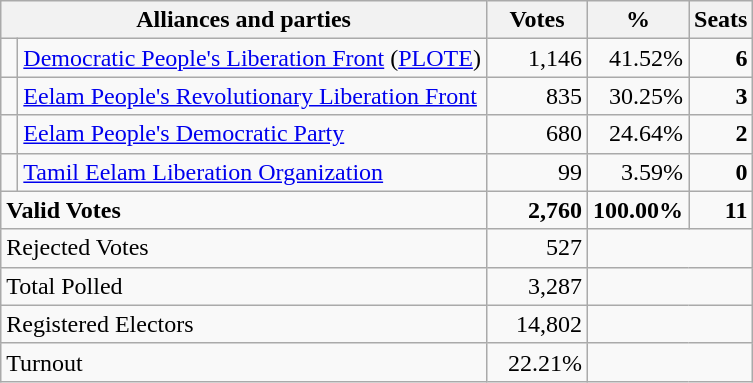<table class="wikitable" border="1" style="text-align:right;">
<tr>
<th valign=bottom align=left colspan=2>Alliances and parties</th>
<th valign=bottom align=center width="60">Votes</th>
<th valign=bottom align=center width="50">%</th>
<th valign=bottom align=center>Seats</th>
</tr>
<tr>
<td bgcolor=> </td>
<td align=left><a href='#'>Democratic People's Liberation Front</a> (<a href='#'>PLOTE</a>)</td>
<td>1,146</td>
<td>41.52%</td>
<td><strong>6</strong></td>
</tr>
<tr>
<td bgcolor=> </td>
<td align=left><a href='#'>Eelam People's Revolutionary Liberation Front</a></td>
<td>835</td>
<td>30.25%</td>
<td><strong>3</strong></td>
</tr>
<tr>
<td bgcolor=> </td>
<td align=left><a href='#'>Eelam People's Democratic Party</a></td>
<td>680</td>
<td>24.64%</td>
<td><strong>2</strong></td>
</tr>
<tr>
<td bgcolor=> </td>
<td align=left><a href='#'>Tamil Eelam Liberation Organization</a></td>
<td>99</td>
<td>3.59%</td>
<td><strong>0</strong></td>
</tr>
<tr>
<td colspan=2 align=left><strong>Valid Votes</strong></td>
<td><strong>2,760</strong></td>
<td><strong>100.00%</strong></td>
<td><strong>11</strong></td>
</tr>
<tr>
<td colspan=2 align=left>Rejected Votes</td>
<td>527</td>
<td colspan=2></td>
</tr>
<tr>
<td colspan=2 align=left>Total Polled</td>
<td>3,287</td>
<td colspan=2></td>
</tr>
<tr>
<td colspan=2 align=left>Registered Electors</td>
<td>14,802</td>
<td colspan=2></td>
</tr>
<tr>
<td colspan=2 align=left>Turnout</td>
<td>22.21%</td>
<td colspan=2></td>
</tr>
</table>
